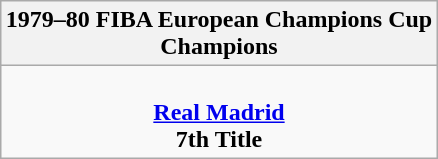<table class=wikitable style="text-align:center; margin:auto">
<tr>
<th>1979–80 FIBA European Champions Cup<br>Champions</th>
</tr>
<tr>
<td> <br> <strong><a href='#'>Real Madrid</a></strong> <br> <strong>7th Title</strong></td>
</tr>
</table>
